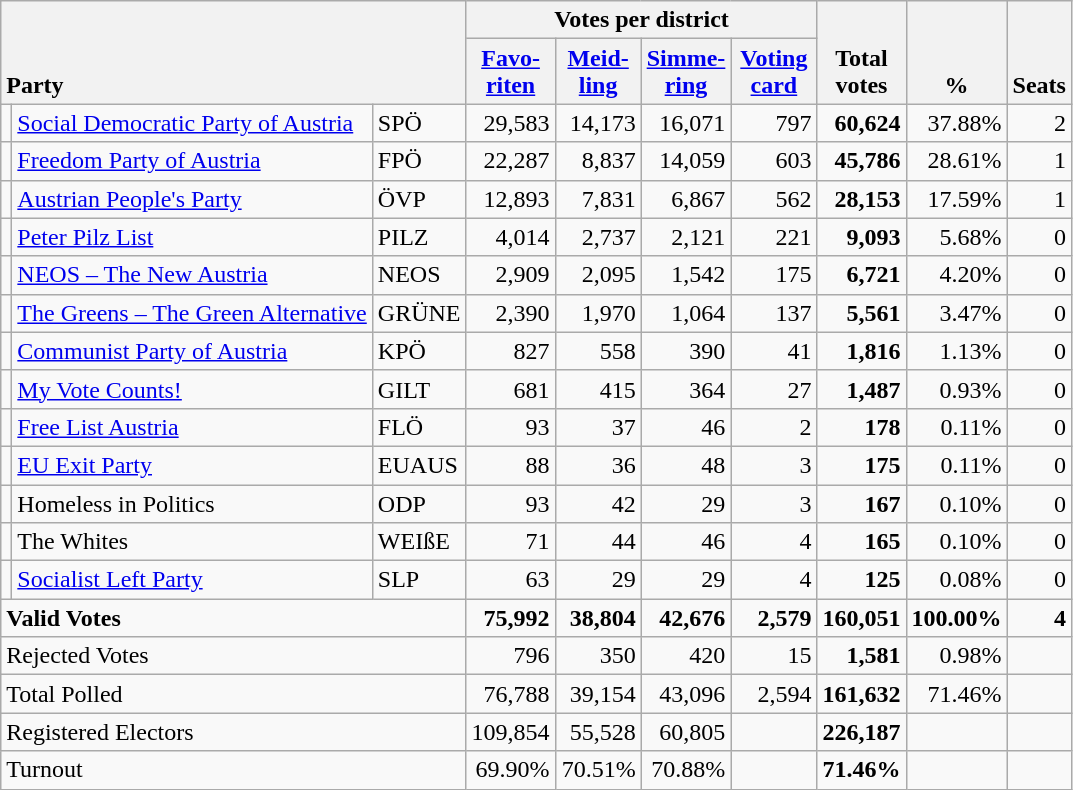<table class="wikitable" border="1" style="text-align:right;">
<tr>
<th style="text-align:left;" valign=bottom rowspan=2 colspan=3>Party</th>
<th colspan=4>Votes per district</th>
<th align=center valign=bottom rowspan=2 width="50">Total<br>votes</th>
<th align=center valign=bottom rowspan=2 width="50">%</th>
<th align=center valign=bottom rowspan=2>Seats</th>
</tr>
<tr>
<th align=center valign=bottom width="50"><a href='#'>Favo-<br>riten</a></th>
<th align=center valign=bottom width="50"><a href='#'>Meid-<br>ling</a></th>
<th align=center valign=bottom width="50"><a href='#'>Simme-<br>ring</a></th>
<th align=center valign=bottom width="50"><a href='#'>Voting<br>card</a></th>
</tr>
<tr>
<td></td>
<td align=left><a href='#'>Social Democratic Party of Austria</a></td>
<td align=left>SPÖ</td>
<td>29,583</td>
<td>14,173</td>
<td>16,071</td>
<td>797</td>
<td><strong>60,624</strong></td>
<td>37.88%</td>
<td>2</td>
</tr>
<tr>
<td></td>
<td align=left><a href='#'>Freedom Party of Austria</a></td>
<td align=left>FPÖ</td>
<td>22,287</td>
<td>8,837</td>
<td>14,059</td>
<td>603</td>
<td><strong>45,786</strong></td>
<td>28.61%</td>
<td>1</td>
</tr>
<tr>
<td></td>
<td align=left><a href='#'>Austrian People's Party</a></td>
<td align=left>ÖVP</td>
<td>12,893</td>
<td>7,831</td>
<td>6,867</td>
<td>562</td>
<td><strong>28,153</strong></td>
<td>17.59%</td>
<td>1</td>
</tr>
<tr>
<td></td>
<td align=left><a href='#'>Peter Pilz List</a></td>
<td align=left>PILZ</td>
<td>4,014</td>
<td>2,737</td>
<td>2,121</td>
<td>221</td>
<td><strong>9,093</strong></td>
<td>5.68%</td>
<td>0</td>
</tr>
<tr>
<td></td>
<td align=left><a href='#'>NEOS – The New Austria</a></td>
<td align=left>NEOS</td>
<td>2,909</td>
<td>2,095</td>
<td>1,542</td>
<td>175</td>
<td><strong>6,721</strong></td>
<td>4.20%</td>
<td>0</td>
</tr>
<tr>
<td></td>
<td align=left style="white-space: nowrap;"><a href='#'>The Greens – The Green Alternative</a></td>
<td align=left>GRÜNE</td>
<td>2,390</td>
<td>1,970</td>
<td>1,064</td>
<td>137</td>
<td><strong>5,561</strong></td>
<td>3.47%</td>
<td>0</td>
</tr>
<tr>
<td></td>
<td align=left><a href='#'>Communist Party of Austria</a></td>
<td align=left>KPÖ</td>
<td>827</td>
<td>558</td>
<td>390</td>
<td>41</td>
<td><strong>1,816</strong></td>
<td>1.13%</td>
<td>0</td>
</tr>
<tr>
<td></td>
<td align=left><a href='#'>My Vote Counts!</a></td>
<td align=left>GILT</td>
<td>681</td>
<td>415</td>
<td>364</td>
<td>27</td>
<td><strong>1,487</strong></td>
<td>0.93%</td>
<td>0</td>
</tr>
<tr>
<td></td>
<td align=left><a href='#'>Free List Austria</a></td>
<td align=left>FLÖ</td>
<td>93</td>
<td>37</td>
<td>46</td>
<td>2</td>
<td><strong>178</strong></td>
<td>0.11%</td>
<td>0</td>
</tr>
<tr>
<td></td>
<td align=left><a href='#'>EU Exit Party</a></td>
<td align=left>EUAUS</td>
<td>88</td>
<td>36</td>
<td>48</td>
<td>3</td>
<td><strong>175</strong></td>
<td>0.11%</td>
<td>0</td>
</tr>
<tr>
<td></td>
<td align=left>Homeless in Politics</td>
<td align=left>ODP</td>
<td>93</td>
<td>42</td>
<td>29</td>
<td>3</td>
<td><strong>167</strong></td>
<td>0.10%</td>
<td>0</td>
</tr>
<tr>
<td></td>
<td align=left>The Whites</td>
<td align=left>WEIßE</td>
<td>71</td>
<td>44</td>
<td>46</td>
<td>4</td>
<td><strong>165</strong></td>
<td>0.10%</td>
<td>0</td>
</tr>
<tr>
<td></td>
<td align=left><a href='#'>Socialist Left Party</a></td>
<td align=left>SLP</td>
<td>63</td>
<td>29</td>
<td>29</td>
<td>4</td>
<td><strong>125</strong></td>
<td>0.08%</td>
<td>0</td>
</tr>
<tr style="font-weight:bold">
<td align=left colspan=3>Valid Votes</td>
<td>75,992</td>
<td>38,804</td>
<td>42,676</td>
<td>2,579</td>
<td>160,051</td>
<td>100.00%</td>
<td>4</td>
</tr>
<tr>
<td align=left colspan=3>Rejected Votes</td>
<td>796</td>
<td>350</td>
<td>420</td>
<td>15</td>
<td><strong>1,581</strong></td>
<td>0.98%</td>
<td></td>
</tr>
<tr>
<td align=left colspan=3>Total Polled</td>
<td>76,788</td>
<td>39,154</td>
<td>43,096</td>
<td>2,594</td>
<td><strong>161,632</strong></td>
<td>71.46%</td>
<td></td>
</tr>
<tr>
<td align=left colspan=3>Registered Electors</td>
<td>109,854</td>
<td>55,528</td>
<td>60,805</td>
<td></td>
<td><strong>226,187</strong></td>
<td></td>
<td></td>
</tr>
<tr>
<td align=left colspan=3>Turnout</td>
<td>69.90%</td>
<td>70.51%</td>
<td>70.88%</td>
<td></td>
<td><strong>71.46%</strong></td>
<td></td>
<td></td>
</tr>
</table>
